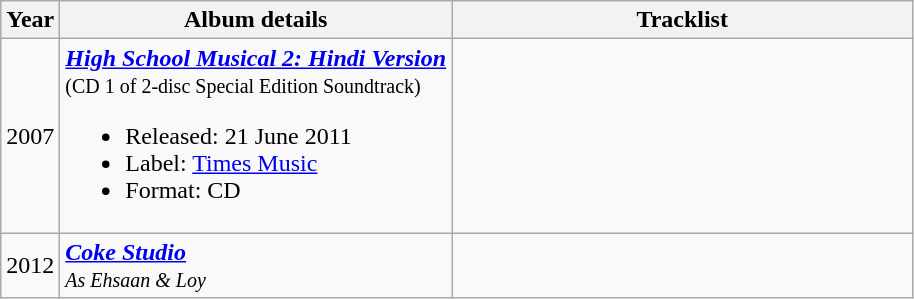<table class="wikitable">
<tr>
<th>Year</th>
<th>Album details</th>
<th class="unsortable" style="width: 300px;">Tracklist</th>
</tr>
<tr>
<td>2007</td>
<td><strong><em><a href='#'>High School Musical 2: Hindi Version</a></em></strong><br><small>(CD 1 of 2-disc Special Edition Soundtrack)</small><br><ul><li>Released: 21 June 2011</li><li>Label: <a href='#'>Times Music</a></li><li>Format: CD</li></ul></td>
<td></td>
</tr>
<tr>
<td>2012</td>
<td><strong><em><a href='#'>Coke Studio</a></em></strong><br><small><em>As Ehsaan & Loy</em></small></td>
<td></td>
</tr>
</table>
